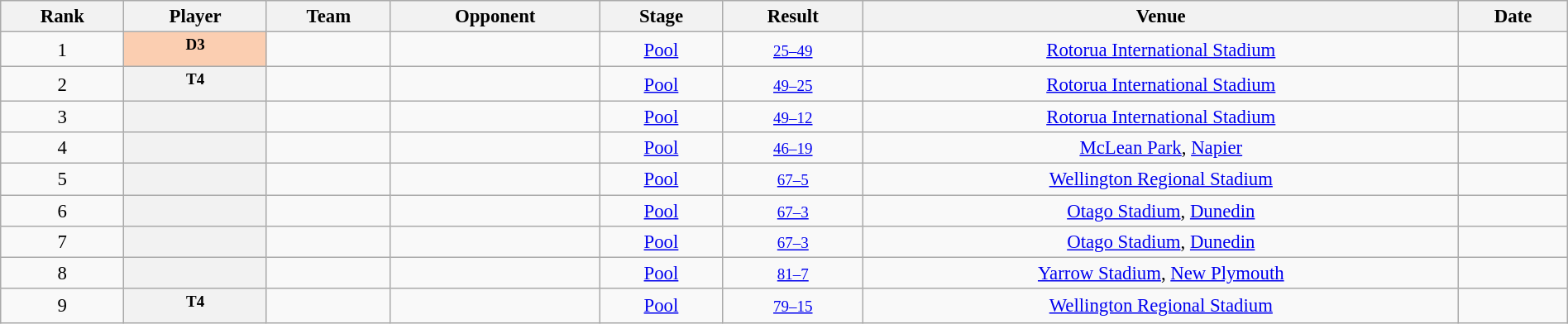<table class="wikitable sortable" style="text-align:center;width:100%;font-size:95%">
<tr>
<th scope=col>Rank</th>
<th scope=col>Player</th>
<th scope=col>Team</th>
<th scope=col>Opponent</th>
<th scope=col>Stage</th>
<th scope=col>Result</th>
<th scope=col>Venue</th>
<th scope=col>Date</th>
</tr>
<tr>
<td>1</td>
<th scope=row style="background-color:#FBCEB1"><sup>D3</sup></th>
<td></td>
<td></td>
<td><a href='#'>Pool</a></td>
<td align=center><small><a href='#'>25–49</a></small></td>
<td><a href='#'>Rotorua International Stadium</a></td>
<td></td>
</tr>
<tr>
<td>2</td>
<th scope=row><sup>T4</sup></th>
<td></td>
<td></td>
<td><a href='#'>Pool</a></td>
<td align=center><small><a href='#'>49–25</a></small></td>
<td><a href='#'>Rotorua International Stadium</a></td>
<td></td>
</tr>
<tr>
<td>3</td>
<th scope=row></th>
<td></td>
<td></td>
<td><a href='#'>Pool</a></td>
<td align=center><small><a href='#'>49–12</a></small></td>
<td><a href='#'>Rotorua International Stadium</a></td>
<td></td>
</tr>
<tr>
<td>4</td>
<th scope=row></th>
<td></td>
<td></td>
<td><a href='#'>Pool</a></td>
<td align=center><small><a href='#'>46–19</a></small></td>
<td><a href='#'>McLean Park</a>, <a href='#'>Napier</a></td>
<td></td>
</tr>
<tr>
<td>5</td>
<th scope=row></th>
<td></td>
<td></td>
<td><a href='#'>Pool</a></td>
<td align=center><small><a href='#'>67–5</a></small></td>
<td><a href='#'>Wellington Regional Stadium</a></td>
<td></td>
</tr>
<tr>
<td>6</td>
<th scope=row></th>
<td></td>
<td></td>
<td><a href='#'>Pool</a></td>
<td align=center><small><a href='#'>67–3</a></small></td>
<td><a href='#'>Otago Stadium</a>, <a href='#'>Dunedin</a></td>
<td></td>
</tr>
<tr>
<td>7</td>
<th scope=row></th>
<td></td>
<td></td>
<td><a href='#'>Pool</a></td>
<td align=center><small><a href='#'>67–3</a></small></td>
<td><a href='#'>Otago Stadium</a>, <a href='#'>Dunedin</a></td>
<td></td>
</tr>
<tr>
<td>8</td>
<th scope=row></th>
<td></td>
<td></td>
<td><a href='#'>Pool</a></td>
<td align=center><small><a href='#'>81–7</a></small></td>
<td><a href='#'>Yarrow Stadium</a>, <a href='#'>New Plymouth</a></td>
<td></td>
</tr>
<tr>
<td>9</td>
<th scope=row><sup>T4</sup></th>
<td></td>
<td></td>
<td><a href='#'>Pool</a></td>
<td align=center><small><a href='#'>79–15</a></small></td>
<td><a href='#'>Wellington Regional Stadium</a></td>
<td></td>
</tr>
</table>
